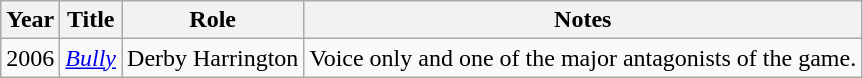<table class="wikitable sortable">
<tr>
<th>Year</th>
<th>Title</th>
<th>Role</th>
<th>Notes</th>
</tr>
<tr>
<td>2006</td>
<td><em><a href='#'>Bully</a></em></td>
<td>Derby Harrington</td>
<td>Voice only and one of the major antagonists of the game.</td>
</tr>
</table>
